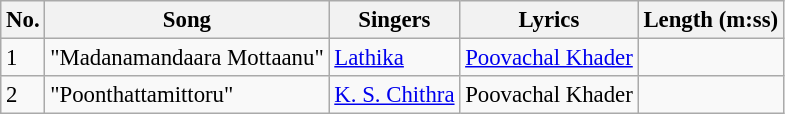<table class="wikitable" style="font-size:95%;">
<tr>
<th>No.</th>
<th>Song</th>
<th>Singers</th>
<th>Lyrics</th>
<th>Length (m:ss)</th>
</tr>
<tr>
<td>1</td>
<td>"Madanamandaara Mottaanu"</td>
<td><a href='#'>Lathika</a></td>
<td><a href='#'>Poovachal Khader</a></td>
<td></td>
</tr>
<tr>
<td>2</td>
<td>"Poonthattamittoru"</td>
<td><a href='#'>K. S. Chithra</a></td>
<td>Poovachal Khader</td>
<td></td>
</tr>
</table>
